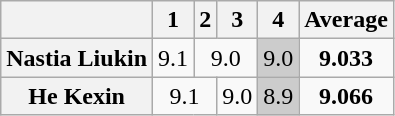<table class="wikitable" style="text-align:center;">
<tr>
<th></th>
<th>1</th>
<th>2</th>
<th>3</th>
<th>4</th>
<th>Average</th>
</tr>
<tr>
<th>Nastia Liukin</th>
<td>9.1</td>
<td colspan="2">9.0</td>
<td style="background:#CCCCCC">9.0</td>
<td><strong>9.033</strong></td>
</tr>
<tr>
<th>He Kexin</th>
<td colspan="2">9.1</td>
<td>9.0</td>
<td style="background:#CCCCCC">8.9</td>
<td><strong>9.066</strong></td>
</tr>
</table>
